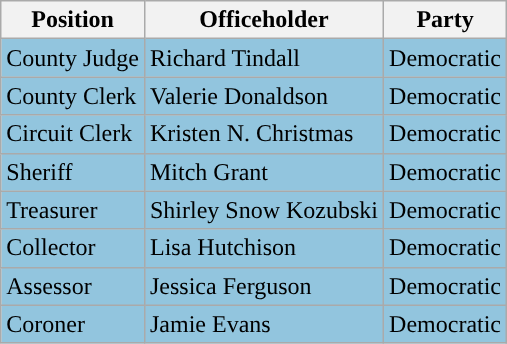<table class="wikitable">
<tr>
<th>Position</th>
<th>Officeholder</th>
<th>Party</th>
</tr>
<tr style="background-color:#92C5DE;">
<td>County Judge</td>
<td>Richard Tindall</td>
<td>Democratic</td>
</tr>
<tr style="background-color:#92C5DE;">
<td>County Clerk</td>
<td>Valerie Donaldson</td>
<td>Democratic</td>
</tr>
<tr style="background-color:#92C5DE;">
<td>Circuit Clerk</td>
<td>Kristen N. Christmas</td>
<td>Democratic</td>
</tr>
<tr style="background-color:#92C5DE;">
<td>Sheriff</td>
<td>Mitch Grant</td>
<td>Democratic</td>
</tr>
<tr style="background-color:#92C5DE;">
<td>Treasurer</td>
<td>Shirley Snow Kozubski</td>
<td>Democratic</td>
</tr>
<tr style="background-color:#92C5DE;">
<td>Collector</td>
<td>Lisa Hutchison</td>
<td>Democratic</td>
</tr>
<tr style="background-color:#92C5DE;">
<td>Assessor</td>
<td>Jessica Ferguson</td>
<td>Democratic</td>
</tr>
<tr style="background-color:#92C5DE;">
<td>Coroner</td>
<td>Jamie Evans</td>
<td>Democratic</td>
</tr>
</table>
